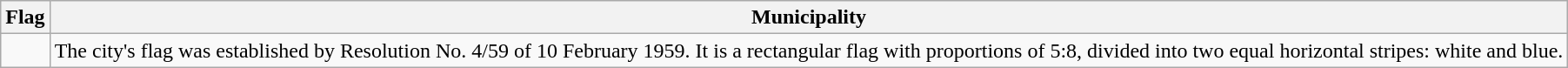<table class="wikitable">
<tr>
<th>Flag</th>
<th>Municipality</th>
</tr>
<tr>
<td></td>
<td>The city's flag was established by Resolution No. 4/59 of 10 February 1959. It is a rectangular flag with proportions of 5:8, divided into two equal horizontal stripes: white and blue.</td>
</tr>
</table>
